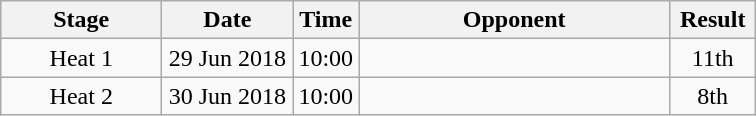<table class=wikitable>
<tr>
<th width=100>Stage</th>
<th width=80>Date</th>
<th width=10>Time</th>
<th width=200>Opponent</th>
<th width=50>Result</th>
</tr>
<tr align=center>
<td>Heat 1</td>
<td>29 Jun 2018</td>
<td>10:00</td>
<td></td>
<td>11th</td>
</tr>
<tr align=center>
<td>Heat 2</td>
<td>30 Jun 2018</td>
<td>10:00</td>
<td></td>
<td>8th</td>
</tr>
</table>
